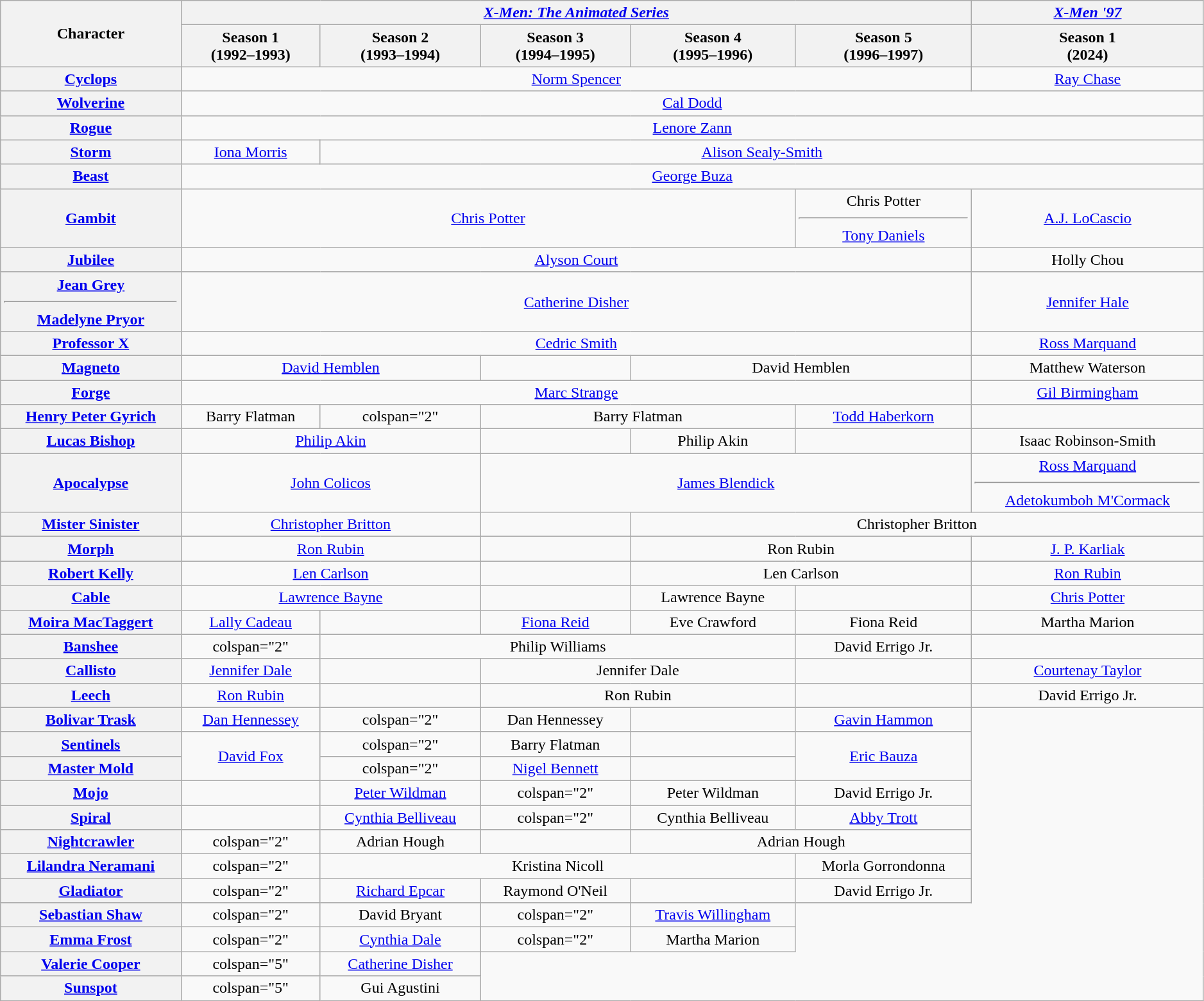<table class="wikitable" style="text-align: center; width: 99%;">
<tr>
<th scope="col" rowspan="2" style="width: 15%;">Character</th>
<th scope="colgroup" colspan="5"><em><a href='#'>X-Men: The Animated Series</a></em></th>
<th scope="colgroup"><em><a href='#'>X-Men '97</a></em></th>
</tr>
<tr>
<th>Season 1<br>(1992–1993)</th>
<th>Season 2<br>(1993–1994)</th>
<th>Season 3<br>(1994–1995)</th>
<th>Season 4<br>(1995–1996)</th>
<th>Season 5<br>(1996–1997)</th>
<th>Season 1<br>(2024)</th>
</tr>
<tr>
<th><a href='#'>Cyclops<br></a></th>
<td colspan="5"><a href='#'>Norm Spencer</a></td>
<td><a href='#'>Ray Chase</a></td>
</tr>
<tr>
<th><a href='#'>Wolverine<br></a></th>
<td colspan="6"><a href='#'>Cal Dodd</a></td>
</tr>
<tr>
<th><a href='#'>Rogue</a></th>
<td colspan="6"><a href='#'>Lenore Zann</a></td>
</tr>
<tr>
<th><a href='#'>Storm<br></a></th>
<td><a href='#'>Iona Morris</a></td>
<td colspan="5"><a href='#'>Alison Sealy-Smith</a></td>
</tr>
<tr>
<th><a href='#'>Beast<br></a></th>
<td colspan="6"><a href='#'>George Buza</a></td>
</tr>
<tr>
<th><a href='#'>Gambit<br></a></th>
<td colspan="4"><a href='#'>Chris Potter</a></td>
<td>Chris Potter<hr><a href='#'>Tony Daniels</a></td>
<td><a href='#'>A.J. LoCascio</a></td>
</tr>
<tr>
<th><a href='#'>Jubilee<br></a></th>
<td colspan="5"><a href='#'>Alyson Court</a></td>
<td>Holly Chou</td>
</tr>
<tr>
<th><a href='#'>Jean Grey</a><hr><a href='#'>Madelyne Pryor</a></th>
<td colspan="5"><a href='#'>Catherine Disher</a></td>
<td><a href='#'>Jennifer Hale</a></td>
</tr>
<tr>
<th><a href='#'>Professor X<br></a></th>
<td colspan="5"><a href='#'>Cedric Smith</a></td>
<td><a href='#'>Ross Marquand</a></td>
</tr>
<tr>
<th><a href='#'>Magneto<br></a></th>
<td colspan="2"><a href='#'>David Hemblen</a></td>
<td></td>
<td colspan="2">David Hemblen</td>
<td>Matthew Waterson</td>
</tr>
<tr>
<th><a href='#'>Forge<br></a></th>
<td colspan="5"><a href='#'>Marc Strange</a></td>
<td><a href='#'>Gil Birmingham</a></td>
</tr>
<tr>
<th><a href='#'>Henry Peter Gyrich</a></th>
<td>Barry Flatman</td>
<td>colspan="2" </td>
<td colspan="2">Barry Flatman</td>
<td><a href='#'>Todd Haberkorn</a></td>
</tr>
<tr>
<th><a href='#'>Lucas Bishop</a></th>
<td colspan="2"><a href='#'>Philip Akin</a></td>
<td></td>
<td>Philip Akin</td>
<td></td>
<td>Isaac Robinson-Smith</td>
</tr>
<tr>
<th><a href='#'>Apocalypse<br></a></th>
<td colspan="2"><a href='#'>John Colicos</a></td>
<td colspan="3"><a href='#'>James Blendick</a></td>
<td><a href='#'>Ross Marquand</a><hr><a href='#'>Adetokumboh M'Cormack</a></td>
</tr>
<tr>
<th><a href='#'>Mister Sinister<br></a></th>
<td colspan="2"><a href='#'>Christopher Britton</a></td>
<td></td>
<td colspan="3">Christopher Britton</td>
</tr>
<tr>
<th><a href='#'>Morph</a></th>
<td colspan="2"><a href='#'>Ron Rubin</a></td>
<td></td>
<td colspan="2">Ron Rubin</td>
<td><a href='#'>J. P. Karliak</a></td>
</tr>
<tr>
<th><a href='#'>Robert Kelly</a></th>
<td colspan="2"><a href='#'>Len Carlson</a></td>
<td></td>
<td colspan="2">Len Carlson</td>
<td><a href='#'>Ron Rubin</a></td>
</tr>
<tr>
<th><a href='#'>Cable<br></a></th>
<td colspan="2"><a href='#'>Lawrence Bayne</a></td>
<td></td>
<td>Lawrence Bayne</td>
<td></td>
<td><a href='#'>Chris Potter</a></td>
</tr>
<tr>
<th><a href='#'>Moira MacTaggert</a></th>
<td><a href='#'>Lally Cadeau</a></td>
<td></td>
<td><a href='#'>Fiona Reid</a></td>
<td>Eve Crawford</td>
<td>Fiona Reid</td>
<td>Martha Marion</td>
</tr>
<tr>
<th><a href='#'>Banshee<br></a></th>
<td>colspan="2" </td>
<td colspan="3">Philip Williams</td>
<td>David Errigo Jr.</td>
</tr>
<tr>
<th><a href='#'>Callisto</a></th>
<td><a href='#'>Jennifer Dale</a></td>
<td></td>
<td colspan="2">Jennifer Dale</td>
<td></td>
<td><a href='#'>Courtenay Taylor</a></td>
</tr>
<tr>
<th><a href='#'>Leech</a></th>
<td><a href='#'>Ron Rubin</a></td>
<td></td>
<td colspan="2">Ron Rubin</td>
<td></td>
<td>David Errigo Jr.</td>
</tr>
<tr>
<th><a href='#'>Bolivar Trask</a></th>
<td><a href='#'>Dan Hennessey</a></td>
<td>colspan="2" </td>
<td>Dan Hennessey</td>
<td></td>
<td><a href='#'>Gavin Hammon</a></td>
</tr>
<tr>
<th><a href='#'>Sentinels</a></th>
<td rowspan="2"><a href='#'>David Fox</a></td>
<td>colspan="2" </td>
<td>Barry Flatman</td>
<td></td>
<td rowspan="2"><a href='#'>Eric Bauza</a></td>
</tr>
<tr>
<th><a href='#'>Master Mold</a></th>
<td>colspan="2" </td>
<td><a href='#'>Nigel Bennett</a></td>
<td></td>
</tr>
<tr>
<th><a href='#'>Mojo</a></th>
<td></td>
<td><a href='#'>Peter Wildman</a></td>
<td>colspan="2" </td>
<td>Peter Wildman</td>
<td>David Errigo Jr.</td>
</tr>
<tr>
<th><a href='#'>Spiral</a></th>
<td></td>
<td><a href='#'>Cynthia Belliveau</a></td>
<td>colspan="2" </td>
<td>Cynthia Belliveau</td>
<td><a href='#'>Abby Trott</a></td>
</tr>
<tr>
<th><a href='#'>Nightcrawler<br></a></th>
<td>colspan="2" </td>
<td>Adrian Hough</td>
<td></td>
<td colspan="2">Adrian Hough</td>
</tr>
<tr>
<th><a href='#'>Lilandra Neramani</a></th>
<td>colspan="2" </td>
<td colspan="3">Kristina Nicoll</td>
<td>Morla Gorrondonna</td>
</tr>
<tr>
<th><a href='#'>Gladiator<br></a></th>
<td>colspan="2" </td>
<td><a href='#'>Richard Epcar</a></td>
<td>Raymond O'Neil</td>
<td></td>
<td>David Errigo Jr.</td>
</tr>
<tr>
<th><a href='#'>Sebastian Shaw</a></th>
<td>colspan="2" </td>
<td>David Bryant</td>
<td>colspan="2" </td>
<td><a href='#'>Travis Willingham</a></td>
</tr>
<tr>
<th><a href='#'>Emma Frost</a></th>
<td>colspan="2" </td>
<td><a href='#'>Cynthia Dale</a></td>
<td>colspan="2" </td>
<td>Martha Marion</td>
</tr>
<tr>
<th><a href='#'>Valerie Cooper</a></th>
<td>colspan="5" </td>
<td><a href='#'>Catherine Disher</a></td>
</tr>
<tr>
<th><a href='#'>Sunspot<br></a></th>
<td>colspan="5" </td>
<td>Gui Agustini</td>
</tr>
</table>
